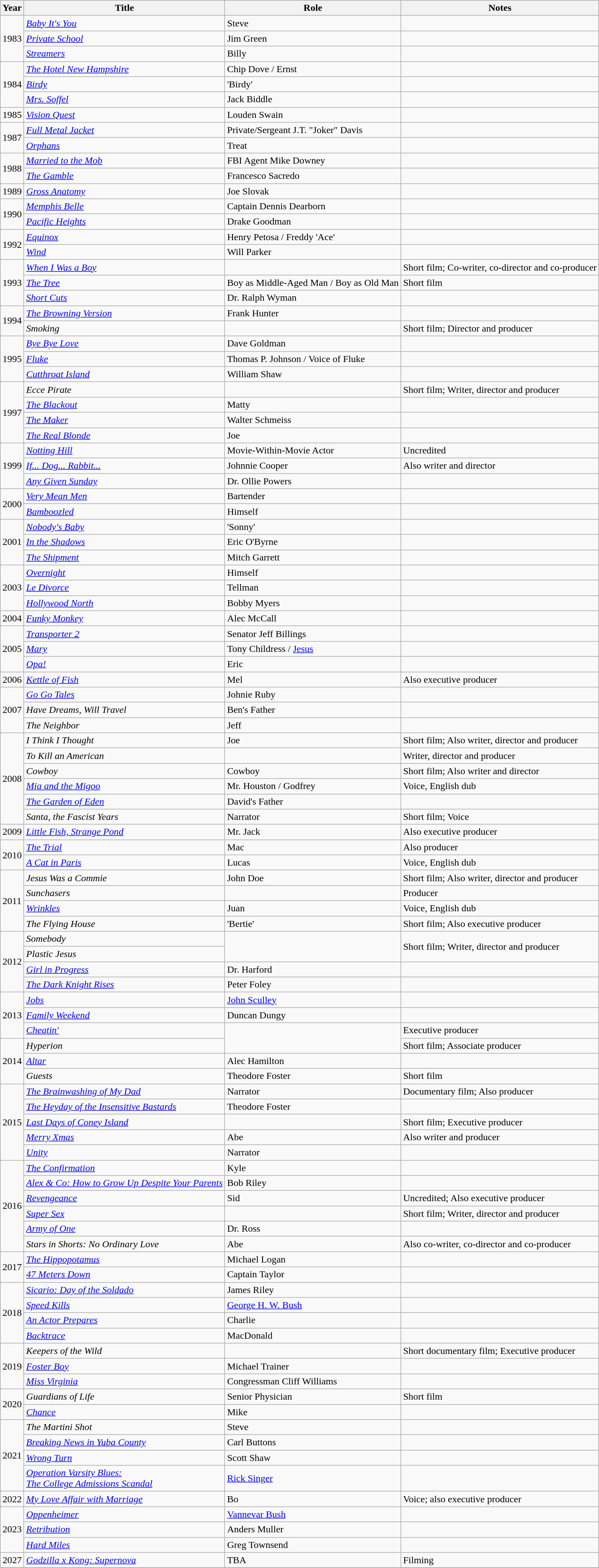<table class="wikitable sortable">
<tr>
<th>Year</th>
<th>Title</th>
<th>Role</th>
<th class=unsortable>Notes</th>
</tr>
<tr>
<td rowspan="3">1983</td>
<td><em><a href='#'>Baby It's You</a></em></td>
<td>Steve</td>
<td></td>
</tr>
<tr>
<td><em><a href='#'>Private School</a></em></td>
<td>Jim Green</td>
<td></td>
</tr>
<tr>
<td><em><a href='#'>Streamers</a></em></td>
<td>Billy</td>
<td></td>
</tr>
<tr>
<td rowspan="3">1984</td>
<td><em><a href='#'>The Hotel New Hampshire</a></em></td>
<td>Chip Dove / Ernst</td>
<td></td>
</tr>
<tr>
<td><em><a href='#'>Birdy</a></em></td>
<td>'Birdy'</td>
<td></td>
</tr>
<tr>
<td><em><a href='#'>Mrs. Soffel</a></em></td>
<td>Jack Biddle</td>
<td></td>
</tr>
<tr>
<td>1985</td>
<td><em><a href='#'>Vision Quest</a></em></td>
<td>Louden Swain</td>
<td></td>
</tr>
<tr>
<td rowspan="2">1987</td>
<td><em><a href='#'>Full Metal Jacket</a></em></td>
<td>Private/Sergeant J.T. "Joker" Davis</td>
<td></td>
</tr>
<tr>
<td><em><a href='#'>Orphans</a></em></td>
<td>Treat</td>
<td></td>
</tr>
<tr>
<td rowspan="2">1988</td>
<td><em><a href='#'>Married to the Mob</a></em></td>
<td>FBI Agent Mike Downey</td>
<td></td>
</tr>
<tr>
<td><em><a href='#'>The Gamble</a></em></td>
<td>Francesco Sacredo</td>
<td></td>
</tr>
<tr>
<td>1989</td>
<td><em><a href='#'>Gross Anatomy</a></em></td>
<td>Joe Slovak</td>
<td></td>
</tr>
<tr>
<td rowspan="2">1990</td>
<td><em><a href='#'>Memphis Belle</a></em></td>
<td>Captain Dennis Dearborn</td>
<td></td>
</tr>
<tr>
<td><em><a href='#'>Pacific Heights</a></em></td>
<td>Drake Goodman</td>
<td></td>
</tr>
<tr>
<td rowspan="2">1992</td>
<td><em><a href='#'>Equinox</a></em></td>
<td>Henry Petosa / Freddy 'Ace'</td>
<td></td>
</tr>
<tr>
<td><a href='#'><em>Wind</em></a></td>
<td>Will Parker</td>
<td></td>
</tr>
<tr>
<td rowspan="3">1993</td>
<td><em><a href='#'>When I Was a Boy</a></em></td>
<td></td>
<td>Short film; Co-writer, co-director and co-producer</td>
</tr>
<tr>
<td><em><a href='#'>The Tree</a></em></td>
<td>Boy as Middle-Aged Man / Boy as Old Man</td>
<td>Short film</td>
</tr>
<tr>
<td><em><a href='#'>Short Cuts</a></em></td>
<td>Dr. Ralph Wyman</td>
<td></td>
</tr>
<tr>
<td rowspan="2">1994</td>
<td><em><a href='#'>The Browning Version</a></em></td>
<td>Frank Hunter</td>
<td></td>
</tr>
<tr>
<td><em>Smoking</em></td>
<td></td>
<td>Short film; Director and producer</td>
</tr>
<tr>
<td rowspan="3">1995</td>
<td><em><a href='#'>Bye Bye Love</a></em></td>
<td>Dave Goldman</td>
<td></td>
</tr>
<tr>
<td><em><a href='#'>Fluke</a></em></td>
<td>Thomas P. Johnson / Voice of Fluke</td>
<td></td>
</tr>
<tr>
<td><em><a href='#'>Cutthroat Island</a></em></td>
<td>William Shaw</td>
<td></td>
</tr>
<tr>
<td rowspan="4">1997</td>
<td><em>Ecce Pirate</em></td>
<td></td>
<td>Short film; Writer, director and producer</td>
</tr>
<tr>
<td><em><a href='#'>The Blackout</a></em></td>
<td>Matty</td>
<td></td>
</tr>
<tr>
<td><em><a href='#'>The Maker</a></em></td>
<td>Walter Schmeiss</td>
<td></td>
</tr>
<tr>
<td><em><a href='#'>The Real Blonde</a></em></td>
<td>Joe</td>
<td></td>
</tr>
<tr>
<td rowspan="3">1999</td>
<td><em><a href='#'>Notting Hill</a></em></td>
<td>Movie-Within-Movie Actor</td>
<td>Uncredited</td>
</tr>
<tr>
<td><em><a href='#'>If... Dog... Rabbit...</a></em></td>
<td>Johnnie Cooper</td>
<td>Also writer and director</td>
</tr>
<tr>
<td><em><a href='#'>Any Given Sunday</a></em></td>
<td>Dr. Ollie Powers</td>
<td></td>
</tr>
<tr>
<td rowspan="2">2000</td>
<td><em><a href='#'>Very Mean Men</a></em></td>
<td>Bartender</td>
<td></td>
</tr>
<tr>
<td><em><a href='#'>Bamboozled</a></em></td>
<td>Himself</td>
<td></td>
</tr>
<tr>
<td rowspan="3">2001</td>
<td><em><a href='#'>Nobody's Baby</a></em></td>
<td>'Sonny'</td>
<td></td>
</tr>
<tr>
<td><em><a href='#'>In the Shadows</a></em></td>
<td>Eric O'Byrne</td>
<td></td>
</tr>
<tr>
<td><em><a href='#'>The Shipment</a></em></td>
<td>Mitch Garrett</td>
<td></td>
</tr>
<tr>
<td rowspan="3">2003</td>
<td><em><a href='#'>Overnight</a></em></td>
<td>Himself</td>
<td></td>
</tr>
<tr>
<td><em><a href='#'>Le Divorce</a></em></td>
<td>Tellman</td>
<td></td>
</tr>
<tr>
<td><em><a href='#'>Hollywood North</a></em></td>
<td>Bobby Myers</td>
<td></td>
</tr>
<tr>
<td>2004</td>
<td><em><a href='#'>Funky Monkey</a></em></td>
<td>Alec McCall</td>
<td></td>
</tr>
<tr>
<td rowspan="3">2005</td>
<td><em><a href='#'>Transporter 2</a></em></td>
<td>Senator Jeff Billings</td>
<td></td>
</tr>
<tr>
<td><em><a href='#'>Mary</a></em></td>
<td>Tony Childress / <a href='#'>Jesus</a></td>
<td></td>
</tr>
<tr>
<td><em><a href='#'>Opa!</a></em></td>
<td>Eric</td>
<td></td>
</tr>
<tr>
<td>2006</td>
<td><em><a href='#'>Kettle of Fish</a></em></td>
<td>Mel</td>
<td>Also executive producer</td>
</tr>
<tr>
<td rowspan="3">2007</td>
<td><em><a href='#'>Go Go Tales</a></em></td>
<td>Johnie Ruby</td>
<td></td>
</tr>
<tr>
<td><em>Have Dreams, Will Travel</em></td>
<td>Ben's Father</td>
<td></td>
</tr>
<tr>
<td><em>The Neighbor</em></td>
<td>Jeff</td>
<td></td>
</tr>
<tr>
<td rowspan="6">2008</td>
<td><em>I Think I Thought</em></td>
<td>Joe</td>
<td>Short film; Also writer, director and producer</td>
</tr>
<tr>
<td><em>To Kill an American</em></td>
<td></td>
<td>Writer, director and producer</td>
</tr>
<tr>
<td><em>Cowboy</em></td>
<td>Cowboy</td>
<td>Short film; Also writer and director</td>
</tr>
<tr>
<td><em><a href='#'>Mia and the Migoo</a></em></td>
<td>Mr. Houston / Godfrey</td>
<td>Voice, English dub</td>
</tr>
<tr>
<td><em><a href='#'>The Garden of Eden</a></em></td>
<td>David's Father</td>
<td></td>
</tr>
<tr>
<td><em>Santa, the Fascist Years</em></td>
<td>Narrator</td>
<td>Short film; Voice</td>
</tr>
<tr>
<td>2009</td>
<td><em><a href='#'>Little Fish, Strange Pond</a></em></td>
<td>Mr. Jack</td>
<td>Also executive producer</td>
</tr>
<tr>
<td rowspan="2">2010</td>
<td><em><a href='#'>The Trial</a></em></td>
<td>Mac</td>
<td>Also producer</td>
</tr>
<tr>
<td><em><a href='#'>A Cat in Paris</a></em></td>
<td>Lucas</td>
<td>Voice, English dub</td>
</tr>
<tr>
<td rowspan="4">2011</td>
<td><em>Jesus Was a Commie</em></td>
<td>John Doe</td>
<td>Short film; Also writer, director and producer</td>
</tr>
<tr>
<td><em>Sunchasers</em></td>
<td></td>
<td>Producer</td>
</tr>
<tr>
<td><em><a href='#'>Wrinkles</a></em></td>
<td>Juan</td>
<td>Voice, English dub</td>
</tr>
<tr>
<td><em>The Flying House</em></td>
<td>'Bertie'</td>
<td>Short film; Also executive producer</td>
</tr>
<tr>
<td rowspan="4">2012</td>
<td><em>Somebody</em></td>
<td rowspan="2"></td>
<td rowspan="2">Short film; Writer, director and producer</td>
</tr>
<tr>
<td><em>Plastic Jesus</em></td>
</tr>
<tr>
<td><em><a href='#'>Girl in Progress</a></em></td>
<td>Dr. Harford</td>
<td></td>
</tr>
<tr>
<td><em><a href='#'>The Dark Knight Rises</a></em></td>
<td>Peter Foley</td>
<td></td>
</tr>
<tr>
<td rowspan="3">2013</td>
<td><em><a href='#'>Jobs</a></em></td>
<td><a href='#'>John Sculley</a></td>
<td></td>
</tr>
<tr>
<td><em><a href='#'>Family Weekend</a></em></td>
<td>Duncan Dungy</td>
<td></td>
</tr>
<tr>
<td><em><a href='#'>Cheatin'</a></em></td>
<td rowspan="2"></td>
<td>Executive producer</td>
</tr>
<tr>
<td rowspan="3">2014</td>
<td><em>Hyperion</em></td>
<td>Short film; Associate producer</td>
</tr>
<tr>
<td><em><a href='#'>Altar</a></em></td>
<td>Alec Hamilton</td>
<td></td>
</tr>
<tr>
<td><em>Guests</em></td>
<td>Theodore Foster</td>
<td>Short film</td>
</tr>
<tr>
<td rowspan="5">2015</td>
<td><em><a href='#'>The Brainwashing of My Dad</a></em></td>
<td>Narrator</td>
<td>Documentary film; Also producer</td>
</tr>
<tr>
<td><em><a href='#'>The Heyday of the Insensitive Bastards</a></em></td>
<td>Theodore Foster</td>
<td></td>
</tr>
<tr>
<td><em><a href='#'>Last Days of Coney Island</a></em></td>
<td></td>
<td>Short film; Executive producer</td>
</tr>
<tr>
<td><em><a href='#'>Merry Xmas</a></em></td>
<td>Abe</td>
<td>Also writer and producer</td>
</tr>
<tr>
<td><em><a href='#'>Unity</a></em></td>
<td>Narrator</td>
<td></td>
</tr>
<tr>
<td rowspan="6">2016</td>
<td><em><a href='#'>The Confirmation</a></em></td>
<td>Kyle</td>
<td></td>
</tr>
<tr>
<td><em><a href='#'>Alex & Co: How to Grow Up Despite Your Parents</a></em></td>
<td>Bob Riley</td>
<td></td>
</tr>
<tr>
<td><em><a href='#'>Revengeance</a></em></td>
<td>Sid</td>
<td>Uncredited; Also executive producer</td>
</tr>
<tr>
<td><em><a href='#'>Super Sex</a></em></td>
<td></td>
<td>Short film; Writer, director and producer</td>
</tr>
<tr>
<td><em><a href='#'>Army of One</a></em></td>
<td>Dr. Ross</td>
<td></td>
</tr>
<tr>
<td><em>Stars in Shorts: No Ordinary Love</em></td>
<td>Abe</td>
<td>Also co-writer, co-director and co-producer</td>
</tr>
<tr>
<td rowspan="2">2017</td>
<td><em><a href='#'>The Hippopotamus</a></em></td>
<td>Michael Logan</td>
<td></td>
</tr>
<tr>
<td><em><a href='#'>47 Meters Down</a></em></td>
<td>Captain Taylor</td>
<td></td>
</tr>
<tr>
<td rowspan="4">2018</td>
<td><em><a href='#'>Sicario: Day of the Soldado</a></em></td>
<td>James Riley</td>
<td></td>
</tr>
<tr>
<td><em><a href='#'>Speed Kills</a></em></td>
<td><a href='#'>George H. W. Bush</a></td>
<td></td>
</tr>
<tr>
<td><em><a href='#'>An Actor Prepares</a></em></td>
<td>Charlie</td>
<td></td>
</tr>
<tr>
<td><em><a href='#'>Backtrace</a></em></td>
<td>MacDonald</td>
<td></td>
</tr>
<tr>
<td rowspan="3">2019</td>
<td><em>Keepers of the Wild</em></td>
<td></td>
<td>Short documentary film; Executive producer</td>
</tr>
<tr>
<td><em><a href='#'>Foster Boy</a></em></td>
<td>Michael Trainer</td>
<td></td>
</tr>
<tr>
<td><em><a href='#'>Miss Virginia</a></em></td>
<td>Congressman Cliff Williams</td>
<td></td>
</tr>
<tr>
<td rowspan="2">2020</td>
<td><em>Guardians of Life</em></td>
<td>Senior Physician</td>
<td>Short film</td>
</tr>
<tr>
<td><em><a href='#'>Chance</a></em></td>
<td>Mike</td>
<td></td>
</tr>
<tr>
<td rowspan="4">2021</td>
<td><em>The Martini Shot</em></td>
<td>Steve</td>
<td></td>
</tr>
<tr>
<td><em><a href='#'>Breaking News in Yuba County</a></em></td>
<td>Carl Buttons</td>
<td></td>
</tr>
<tr>
<td><em><a href='#'>Wrong Turn</a></em></td>
<td>Scott Shaw</td>
<td></td>
</tr>
<tr>
<td><em><a href='#'>Operation Varsity Blues: <br> The College Admissions Scandal</a></em></td>
<td><a href='#'>Rick Singer</a></td>
<td></td>
</tr>
<tr>
<td>2022</td>
<td><em><a href='#'>My Love Affair with Marriage</a></em></td>
<td>Bo</td>
<td>Voice; also executive producer</td>
</tr>
<tr>
<td rowspan="3">2023</td>
<td><em><a href='#'>Oppenheimer</a></em></td>
<td><a href='#'>Vannevar Bush</a></td>
<td></td>
</tr>
<tr>
<td><em><a href='#'>Retribution</a></em></td>
<td>Anders Muller</td>
<td></td>
</tr>
<tr>
<td><em><a href='#'>Hard Miles</a></em></td>
<td>Greg Townsend</td>
<td></td>
</tr>
<tr>
<td>2027</td>
<td><em><a href='#'>Godzilla x Kong: Supernova</a></em></td>
<td>TBA</td>
<td>Filming</td>
</tr>
<tr>
</tr>
</table>
